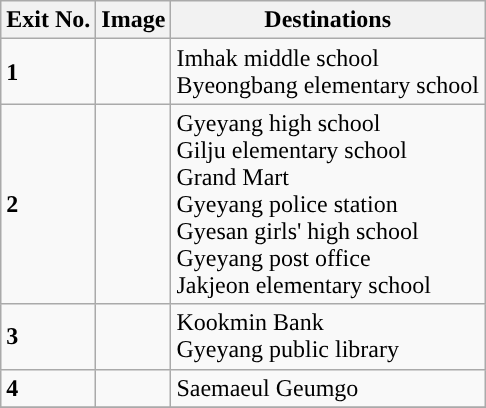<table class="wikitable">
<tr>
<th>Exit No.</th>
<th>Image</th>
<th>Destinations</th>
</tr>
<tr>
<td><strong>1</strong></td>
<td></td>
<td>Imhak middle school<br>Byeongbang elementary school</td>
</tr>
<tr>
<td><strong>2</strong></td>
<td></td>
<td>Gyeyang high school<br>Gilju elementary school<br>Grand Mart<br>Gyeyang police station<br>Gyesan girls' high school<br>Gyeyang post office<br>Jakjeon elementary school</td>
</tr>
<tr>
<td><strong>3</strong></td>
<td></td>
<td>Kookmin Bank<br>Gyeyang public library</td>
</tr>
<tr>
<td><strong>4</strong></td>
<td></td>
<td>Saemaeul Geumgo</td>
</tr>
<tr>
</tr>
</table>
